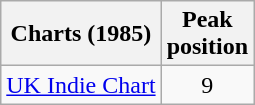<table class="wikitable sortable">
<tr>
<th>Charts (1985)</th>
<th>Peak<br>position</th>
</tr>
<tr>
<td><a href='#'>UK Indie Chart</a></td>
<td style="text-align:center;">9</td>
</tr>
</table>
